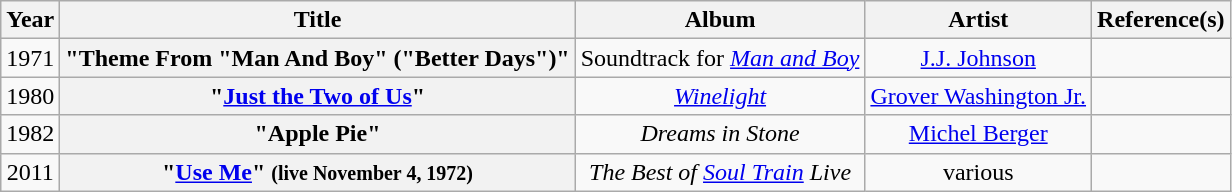<table class="wikitable plainrowheaders" style="text-align:center;">
<tr>
<th scope="col">Year</th>
<th scope="col">Title</th>
<th scope="col">Album</th>
<th scope="col">Artist</th>
<th scope="col">Reference(s)</th>
</tr>
<tr>
<td>1971</td>
<th scope="row">"Theme From "Man And Boy" ("Better Days")"</th>
<td>Soundtrack for <em><a href='#'>Man and Boy</a></em></td>
<td><a href='#'>J.J. Johnson</a></td>
<td></td>
</tr>
<tr>
<td>1980</td>
<th scope="row">"<a href='#'>Just the Two of Us</a>"</th>
<td><em><a href='#'>Winelight</a></em></td>
<td><a href='#'>Grover Washington Jr.</a></td>
<td></td>
</tr>
<tr>
<td>1982</td>
<th scope="row">"Apple Pie"</th>
<td><em>Dreams in Stone</em></td>
<td><a href='#'>Michel Berger</a></td>
<td></td>
</tr>
<tr>
<td>2011</td>
<th scope="row">"<a href='#'>Use Me</a>" <small>(live November 4, 1972)</small></th>
<td><em>The Best of <a href='#'>Soul Train</a> Live</em></td>
<td>various</td>
<td></td>
</tr>
</table>
